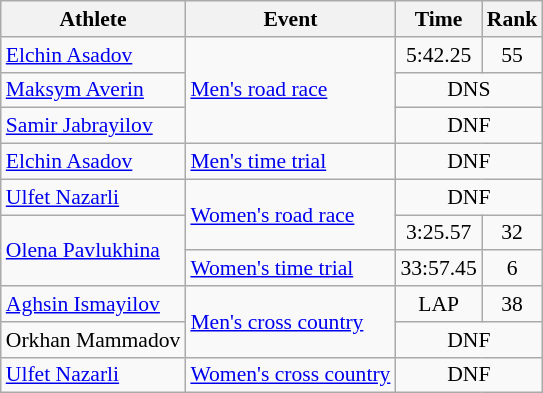<table class=wikitable style="font-size:90%">
<tr>
<th>Athlete</th>
<th>Event</th>
<th>Time</th>
<th>Rank</th>
</tr>
<tr align=center>
<td align=left><a href='#'>Elchin Asadov</a></td>
<td align=left rowspan=3><a href='#'>Men's road race</a></td>
<td>5:42.25</td>
<td>55</td>
</tr>
<tr align=center>
<td align=left><a href='#'>Maksym Averin</a></td>
<td colspan=2>DNS</td>
</tr>
<tr align=center>
<td align=left><a href='#'>Samir Jabrayilov</a></td>
<td colspan=2>DNF</td>
</tr>
<tr align=center>
<td align=left><a href='#'>Elchin Asadov</a></td>
<td align=left><a href='#'>Men's time trial</a></td>
<td colspan=2>DNF</td>
</tr>
<tr align=center>
<td align=left><a href='#'>Ulfet Nazarli</a></td>
<td align=left rowspan=2><a href='#'>Women's road race</a></td>
<td colspan=2>DNF</td>
</tr>
<tr align=center>
<td align=left rowspan=2><a href='#'>Olena Pavlukhina</a></td>
<td>3:25.57</td>
<td>32</td>
</tr>
<tr align=center>
<td align=left><a href='#'>Women's time trial</a></td>
<td>33:57.45</td>
<td>6</td>
</tr>
<tr align=center>
<td align=left><a href='#'>Aghsin Ismayilov</a></td>
<td align=left rowspan=2><a href='#'>Men's cross country</a></td>
<td>LAP</td>
<td>38</td>
</tr>
<tr align=center>
<td align=left>Orkhan Mammadov</td>
<td colspan=2>DNF</td>
</tr>
<tr align=center>
<td align=left><a href='#'>Ulfet Nazarli</a></td>
<td align=left><a href='#'>Women's cross country</a></td>
<td colspan=2>DNF</td>
</tr>
</table>
